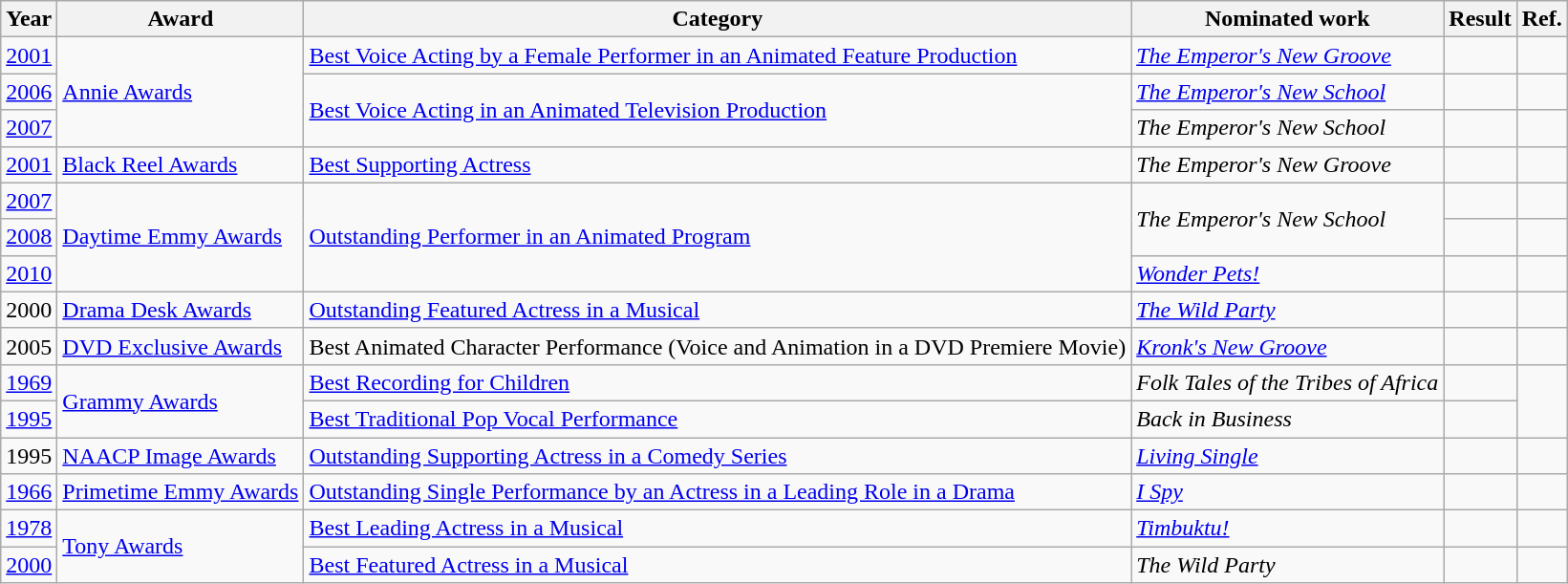<table class="wikitable sortable">
<tr>
<th>Year</th>
<th>Award</th>
<th>Category</th>
<th>Nominated work</th>
<th>Result</th>
<th>Ref.</th>
</tr>
<tr>
<td><a href='#'>2001</a></td>
<td rowspan="3"><a href='#'>Annie Awards</a></td>
<td><a href='#'>Best Voice Acting by a Female Performer in an Animated Feature Production</a></td>
<td><em><a href='#'>The Emperor's New Groove</a></em></td>
<td></td>
<td align="center"></td>
</tr>
<tr>
<td><a href='#'>2006</a></td>
<td rowspan="2"><a href='#'>Best Voice Acting in an Animated Television Production</a></td>
<td><em><a href='#'>The Emperor's New School</a></em> </td>
<td></td>
<td align="center"></td>
</tr>
<tr>
<td><a href='#'>2007</a></td>
<td><em>The Emperor's New School</em> </td>
<td></td>
<td align="center"></td>
</tr>
<tr>
<td><a href='#'>2001</a></td>
<td><a href='#'>Black Reel Awards</a></td>
<td><a href='#'>Best Supporting Actress</a></td>
<td><em>The Emperor's New Groove</em></td>
<td></td>
<td align="center"></td>
</tr>
<tr>
<td><a href='#'>2007</a></td>
<td rowspan="3"><a href='#'>Daytime Emmy Awards</a></td>
<td rowspan="3"><a href='#'>Outstanding Performer in an Animated Program</a></td>
<td rowspan="2"><em>The Emperor's New School</em></td>
<td></td>
<td align="center"></td>
</tr>
<tr>
<td><a href='#'>2008</a></td>
<td></td>
<td align="center"></td>
</tr>
<tr>
<td><a href='#'>2010</a></td>
<td><em><a href='#'>Wonder Pets!</a></em> </td>
<td></td>
<td align="center"></td>
</tr>
<tr>
<td>2000</td>
<td><a href='#'>Drama Desk Awards</a></td>
<td><a href='#'>Outstanding Featured Actress in a Musical</a></td>
<td><em><a href='#'>The Wild Party</a></em></td>
<td></td>
<td align="center"></td>
</tr>
<tr>
<td>2005</td>
<td><a href='#'>DVD Exclusive Awards</a></td>
<td>Best Animated Character Performance (Voice and Animation in a DVD Premiere Movie)</td>
<td><em><a href='#'>Kronk's New Groove</a></em></td>
<td></td>
<td align="center"></td>
</tr>
<tr>
<td><a href='#'>1969</a></td>
<td rowspan="2"><a href='#'>Grammy Awards</a></td>
<td><a href='#'>Best Recording for Children</a></td>
<td><em>Folk Tales of the Tribes of Africa</em></td>
<td></td>
<td align="center" rowspan="2"></td>
</tr>
<tr>
<td><a href='#'>1995</a></td>
<td><a href='#'>Best Traditional Pop Vocal Performance</a></td>
<td><em>Back in Business</em></td>
<td></td>
</tr>
<tr>
<td>1995</td>
<td><a href='#'>NAACP Image Awards</a></td>
<td><a href='#'>Outstanding Supporting Actress in a Comedy Series</a></td>
<td><em><a href='#'>Living Single</a></em> </td>
<td></td>
<td align="center"></td>
</tr>
<tr>
<td><a href='#'>1966</a></td>
<td><a href='#'>Primetime Emmy Awards</a></td>
<td><a href='#'>Outstanding Single Performance by an Actress in a Leading Role in a Drama</a></td>
<td><em><a href='#'>I Spy</a></em> </td>
<td></td>
<td align="center"></td>
</tr>
<tr>
<td><a href='#'>1978</a></td>
<td rowspan="2"><a href='#'>Tony Awards</a></td>
<td><a href='#'>Best Leading Actress in a Musical</a></td>
<td><em><a href='#'>Timbuktu!</a></em></td>
<td></td>
<td align="center"></td>
</tr>
<tr>
<td><a href='#'>2000</a></td>
<td><a href='#'>Best Featured Actress in a Musical</a></td>
<td><em>The Wild Party</em></td>
<td></td>
<td align="center"></td>
</tr>
</table>
